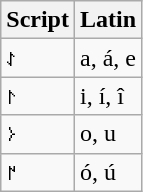<table class="wikitable">
<tr>
<th>Script</th>
<th>Latin</th>
</tr>
<tr>
<td>𐰀‎‎</td>
<td>a, á, e</td>
</tr>
<tr>
<td>𐰃‎‎</td>
<td>i, í, î</td>
</tr>
<tr>
<td>𐰆‎</td>
<td>o, u</td>
</tr>
<tr>
<td>𐰇‎‎</td>
<td>ó, ú</td>
</tr>
</table>
